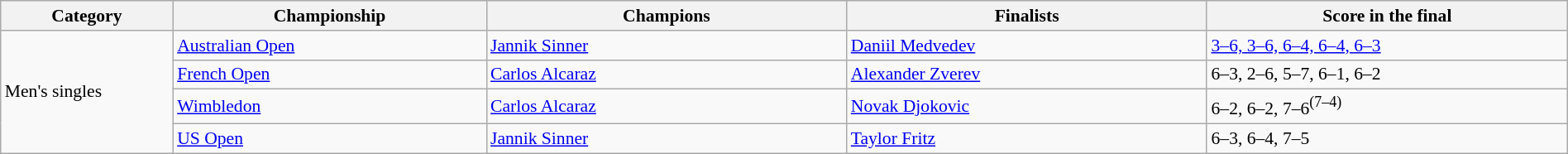<table class="wikitable" style="font-size:90%;" width="100%">
<tr>
<th style="width: 11%;">Category</th>
<th style="width: 20%;">Championship</th>
<th style="width: 23%;">Champions</th>
<th style="width: 23%;">Finalists</th>
<th style="width: 23%;">Score in the final</th>
</tr>
<tr>
<td rowspan="4">Men's singles</td>
<td><a href='#'>Australian Open</a></td>
<td> <a href='#'>Jannik Sinner</a></td>
<td> <a href='#'>Daniil Medvedev</a></td>
<td><a href='#'>3–6, 3–6, 6–4, 6–4, 6–3</a></td>
</tr>
<tr>
<td><a href='#'>French Open</a></td>
<td> <a href='#'>Carlos Alcaraz</a></td>
<td> <a href='#'>Alexander Zverev</a></td>
<td>6–3, 2–6, 5–7, 6–1, 6–2</td>
</tr>
<tr>
<td><a href='#'>Wimbledon</a></td>
<td> <a href='#'>Carlos Alcaraz</a></td>
<td> <a href='#'>Novak Djokovic</a></td>
<td>6–2, 6–2, 7–6<sup>(7–4)</sup></td>
</tr>
<tr>
<td><a href='#'>US Open</a></td>
<td> <a href='#'>Jannik Sinner</a></td>
<td> <a href='#'>Taylor Fritz</a></td>
<td>6–3, 6–4, 7–5</td>
</tr>
</table>
